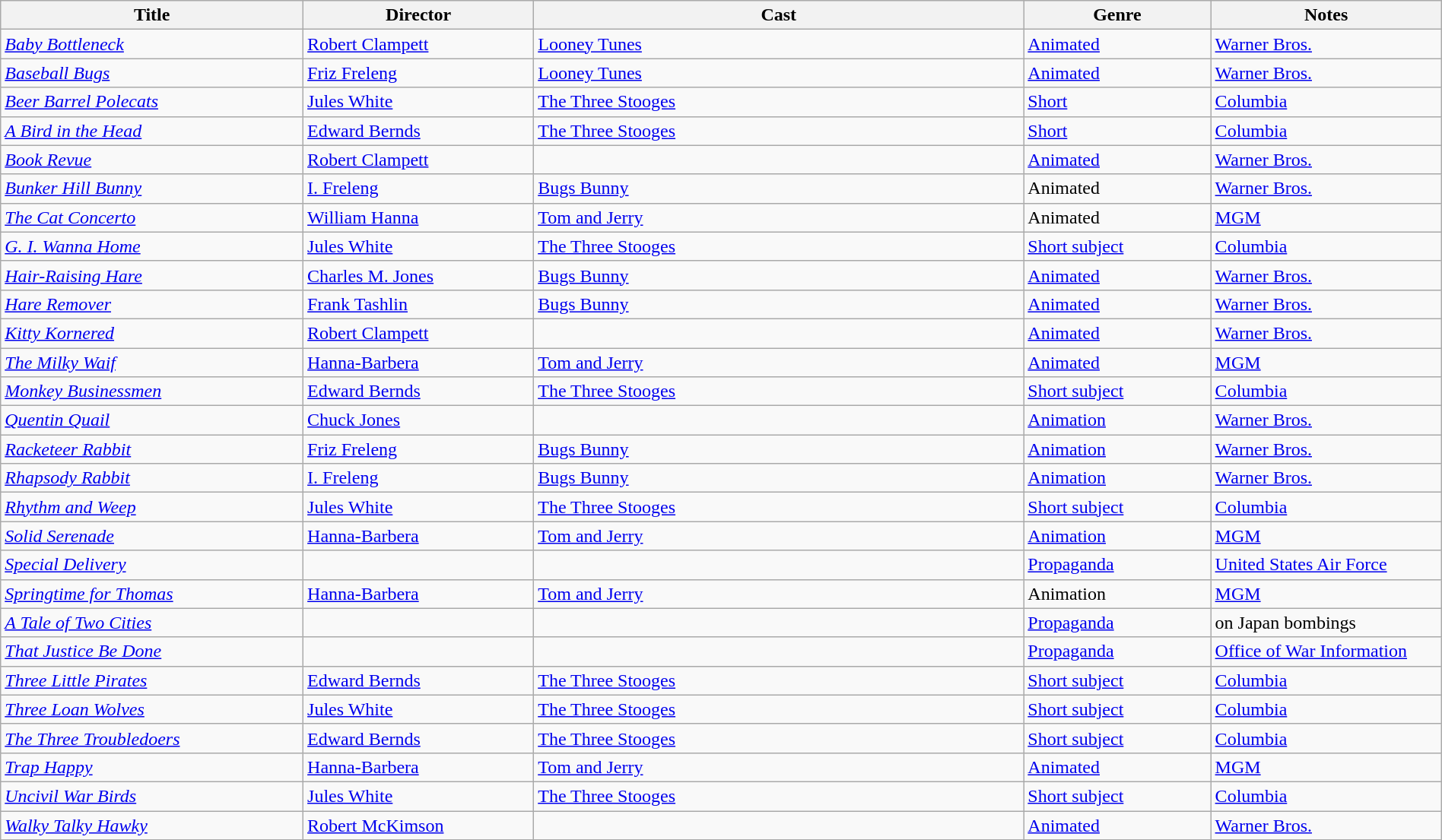<table class="wikitable" style="width:100%;">
<tr>
<th style="width:21%;">Title</th>
<th style="width:16%;">Director</th>
<th style="width:34%;">Cast</th>
<th style="width:13%;">Genre</th>
<th style="width:16%;">Notes</th>
</tr>
<tr>
<td><em><a href='#'>Baby Bottleneck</a></em></td>
<td><a href='#'>Robert Clampett</a></td>
<td><a href='#'>Looney Tunes</a></td>
<td><a href='#'>Animated</a></td>
<td><a href='#'>Warner Bros.</a></td>
</tr>
<tr>
<td><em><a href='#'>Baseball Bugs</a></em></td>
<td><a href='#'>Friz Freleng</a></td>
<td><a href='#'>Looney Tunes</a></td>
<td><a href='#'>Animated</a></td>
<td><a href='#'>Warner Bros.</a></td>
</tr>
<tr>
<td><em><a href='#'>Beer Barrel Polecats</a></em></td>
<td><a href='#'>Jules White</a></td>
<td><a href='#'>The Three Stooges</a></td>
<td><a href='#'>Short</a></td>
<td><a href='#'>Columbia</a></td>
</tr>
<tr>
<td><em><a href='#'>A Bird in the Head</a></em></td>
<td><a href='#'>Edward Bernds</a></td>
<td><a href='#'>The Three Stooges</a></td>
<td><a href='#'>Short</a></td>
<td><a href='#'>Columbia</a></td>
</tr>
<tr>
<td><em><a href='#'>Book Revue</a></em></td>
<td><a href='#'>Robert Clampett</a></td>
<td></td>
<td><a href='#'>Animated</a></td>
<td><a href='#'>Warner Bros.</a></td>
</tr>
<tr>
<td><em><a href='#'>Bunker Hill Bunny</a></em></td>
<td><a href='#'>I. Freleng</a></td>
<td><a href='#'>Bugs Bunny</a></td>
<td>Animated</td>
<td><a href='#'>Warner Bros.</a></td>
</tr>
<tr>
<td><em><a href='#'>The Cat Concerto</a></em></td>
<td><a href='#'>William Hanna</a></td>
<td><a href='#'>Tom and Jerry</a></td>
<td>Animated</td>
<td><a href='#'>MGM</a></td>
</tr>
<tr>
<td><em><a href='#'>G. I. Wanna Home</a></em></td>
<td><a href='#'>Jules White</a></td>
<td><a href='#'>The Three Stooges</a></td>
<td><a href='#'>Short subject</a></td>
<td><a href='#'>Columbia</a></td>
</tr>
<tr>
<td><em><a href='#'>Hair-Raising Hare</a></em></td>
<td><a href='#'>Charles M. Jones</a></td>
<td><a href='#'>Bugs Bunny</a></td>
<td><a href='#'>Animated</a></td>
<td><a href='#'>Warner Bros.</a></td>
</tr>
<tr>
<td><em><a href='#'>Hare Remover</a></em></td>
<td><a href='#'>Frank Tashlin</a></td>
<td><a href='#'>Bugs Bunny</a></td>
<td><a href='#'>Animated</a></td>
<td><a href='#'>Warner Bros.</a></td>
</tr>
<tr>
<td><em><a href='#'>Kitty Kornered</a></em></td>
<td><a href='#'>Robert Clampett</a></td>
<td></td>
<td><a href='#'>Animated</a></td>
<td><a href='#'>Warner Bros.</a></td>
</tr>
<tr>
<td><em><a href='#'>The Milky Waif</a></em></td>
<td><a href='#'>Hanna-Barbera</a></td>
<td><a href='#'>Tom and Jerry</a></td>
<td><a href='#'>Animated</a></td>
<td><a href='#'>MGM</a></td>
</tr>
<tr>
<td><em><a href='#'>Monkey Businessmen</a></em></td>
<td><a href='#'>Edward Bernds</a></td>
<td><a href='#'>The Three Stooges</a></td>
<td><a href='#'>Short subject</a></td>
<td><a href='#'>Columbia</a></td>
</tr>
<tr>
<td><em><a href='#'>Quentin Quail</a></em></td>
<td><a href='#'>Chuck Jones</a></td>
<td></td>
<td><a href='#'>Animation</a></td>
<td><a href='#'>Warner Bros.</a></td>
</tr>
<tr>
<td><em><a href='#'>Racketeer Rabbit</a></em></td>
<td><a href='#'>Friz Freleng</a></td>
<td><a href='#'>Bugs Bunny</a></td>
<td><a href='#'>Animation</a></td>
<td><a href='#'>Warner Bros.</a></td>
</tr>
<tr>
<td><em><a href='#'>Rhapsody Rabbit</a></em></td>
<td><a href='#'>I. Freleng</a></td>
<td><a href='#'>Bugs Bunny</a></td>
<td><a href='#'>Animation</a></td>
<td><a href='#'>Warner Bros.</a></td>
</tr>
<tr>
<td><em><a href='#'>Rhythm and Weep</a></em></td>
<td><a href='#'>Jules White</a></td>
<td><a href='#'>The Three Stooges</a></td>
<td><a href='#'>Short subject</a></td>
<td><a href='#'>Columbia</a></td>
</tr>
<tr>
<td><em><a href='#'>Solid Serenade</a></em></td>
<td><a href='#'>Hanna-Barbera</a></td>
<td><a href='#'>Tom and Jerry</a></td>
<td><a href='#'>Animation</a></td>
<td><a href='#'>MGM</a></td>
</tr>
<tr>
<td><em><a href='#'>Special Delivery</a></em></td>
<td></td>
<td></td>
<td><a href='#'>Propaganda</a></td>
<td><a href='#'>United States Air Force</a></td>
</tr>
<tr>
<td><em><a href='#'>Springtime for Thomas</a></em></td>
<td><a href='#'>Hanna-Barbera</a></td>
<td><a href='#'>Tom and Jerry</a></td>
<td>Animation</td>
<td><a href='#'>MGM</a></td>
</tr>
<tr>
<td><em><a href='#'>A Tale of Two Cities</a></em></td>
<td></td>
<td></td>
<td><a href='#'>Propaganda</a></td>
<td>on Japan bombings</td>
</tr>
<tr>
<td><em><a href='#'>That Justice Be Done</a></em></td>
<td></td>
<td></td>
<td><a href='#'>Propaganda</a></td>
<td><a href='#'>Office of War Information</a></td>
</tr>
<tr>
<td><em><a href='#'>Three Little Pirates</a></em></td>
<td><a href='#'>Edward Bernds</a></td>
<td><a href='#'>The Three Stooges</a></td>
<td><a href='#'>Short subject</a></td>
<td><a href='#'>Columbia</a></td>
</tr>
<tr>
<td><em><a href='#'>Three Loan Wolves</a></em></td>
<td><a href='#'>Jules White</a></td>
<td><a href='#'>The Three Stooges</a></td>
<td><a href='#'>Short subject</a></td>
<td><a href='#'>Columbia</a></td>
</tr>
<tr>
<td><em><a href='#'>The Three Troubledoers</a></em></td>
<td><a href='#'>Edward Bernds</a></td>
<td><a href='#'>The Three Stooges</a></td>
<td><a href='#'>Short subject</a></td>
<td><a href='#'>Columbia</a></td>
</tr>
<tr>
<td><em><a href='#'>Trap Happy</a></em></td>
<td><a href='#'>Hanna-Barbera</a></td>
<td><a href='#'>Tom and Jerry</a></td>
<td><a href='#'>Animated</a></td>
<td><a href='#'>MGM</a></td>
</tr>
<tr>
<td><em><a href='#'>Uncivil War Birds</a></em></td>
<td><a href='#'>Jules White</a></td>
<td><a href='#'>The Three Stooges</a></td>
<td><a href='#'>Short subject</a></td>
<td><a href='#'>Columbia</a></td>
</tr>
<tr>
<td><em><a href='#'>Walky Talky Hawky</a></em></td>
<td><a href='#'>Robert McKimson</a></td>
<td></td>
<td><a href='#'>Animated</a></td>
<td><a href='#'>Warner Bros.</a></td>
</tr>
<tr>
</tr>
</table>
